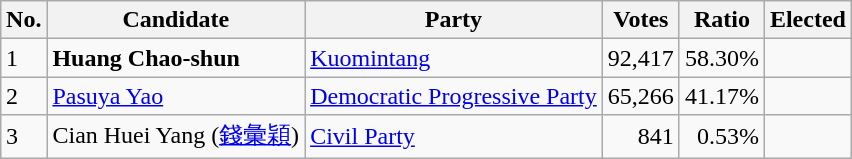<table class="wikitable" style="margin:1em auto;">
<tr>
<th>No.</th>
<th>Candidate</th>
<th>Party</th>
<th>Votes</th>
<th>Ratio</th>
<th>Elected</th>
</tr>
<tr>
<td>1</td>
<td><strong>Huang Chao-shun</strong></td>
<td><a href='#'>Kuomintang</a></td>
<td align="right">92,417</td>
<td align="right">58.30%</td>
<td align="center"></td>
</tr>
<tr>
<td>2</td>
<td><a href='#'>Pasuya Yao</a></td>
<td><a href='#'>Democratic Progressive Party</a></td>
<td align="right">65,266</td>
<td align="right">41.17%</td>
<td></td>
</tr>
<tr>
<td>3</td>
<td>Cian Huei Yang (<a href='#'>錢彙穎</a>)</td>
<td><a href='#'>Civil Party</a></td>
<td align="right">841</td>
<td align="right">0.53%</td>
<td></td>
</tr>
</table>
